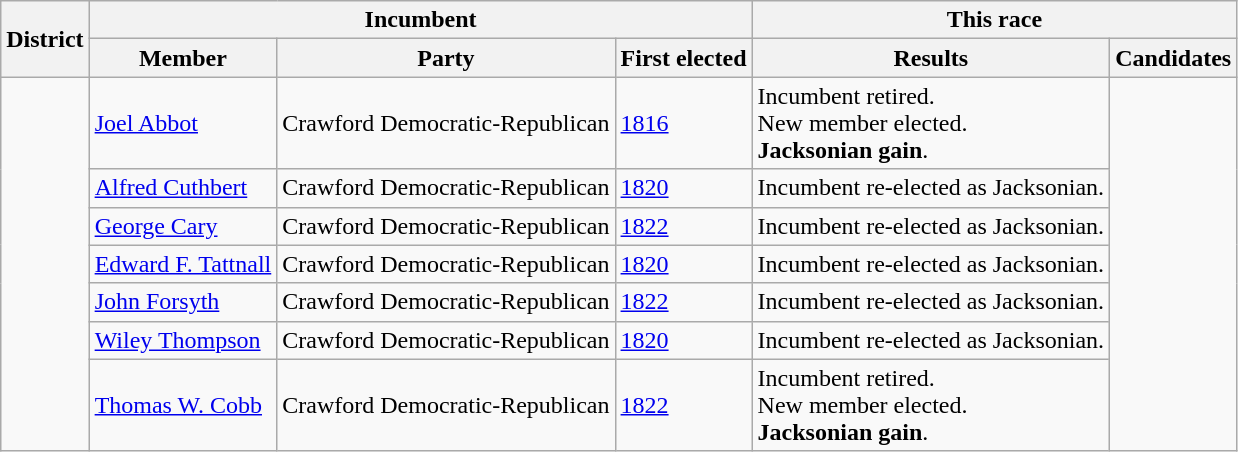<table class=wikitable>
<tr>
<th rowspan=2>District</th>
<th colspan=3>Incumbent</th>
<th colspan=2>This race</th>
</tr>
<tr>
<th>Member</th>
<th>Party</th>
<th>First elected</th>
<th>Results</th>
<th>Candidates</th>
</tr>
<tr>
<td rowspan=7><br></td>
<td><a href='#'>Joel Abbot</a></td>
<td>Crawford Democratic-Republican</td>
<td><a href='#'>1816</a></td>
<td>Incumbent retired.<br>New member elected.<br><strong>Jacksonian gain</strong>.</td>
<td nowrap rowspan=7></td>
</tr>
<tr>
<td><a href='#'>Alfred Cuthbert</a></td>
<td>Crawford Democratic-Republican</td>
<td><a href='#'>1820</a></td>
<td>Incumbent re-elected as Jacksonian.</td>
</tr>
<tr>
<td><a href='#'>George Cary</a></td>
<td>Crawford Democratic-Republican</td>
<td><a href='#'>1822</a></td>
<td>Incumbent re-elected as Jacksonian.</td>
</tr>
<tr>
<td><a href='#'>Edward F. Tattnall</a></td>
<td>Crawford Democratic-Republican</td>
<td><a href='#'>1820</a></td>
<td>Incumbent re-elected as Jacksonian.</td>
</tr>
<tr>
<td><a href='#'>John Forsyth</a></td>
<td>Crawford Democratic-Republican</td>
<td><a href='#'>1822</a></td>
<td>Incumbent re-elected as Jacksonian.</td>
</tr>
<tr>
<td><a href='#'>Wiley Thompson</a></td>
<td>Crawford Democratic-Republican</td>
<td><a href='#'>1820</a></td>
<td>Incumbent re-elected as Jacksonian.</td>
</tr>
<tr>
<td><a href='#'>Thomas W. Cobb</a></td>
<td>Crawford Democratic-Republican</td>
<td><a href='#'>1822</a></td>
<td>Incumbent retired.<br>New member elected.<br><strong>Jacksonian gain</strong>.</td>
</tr>
</table>
